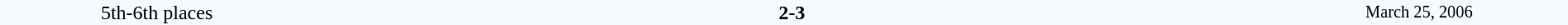<table style="width: 100%; background:#F5FAFF;" cellspacing="0">
<tr>
<td align=center rowspan=3 width=20%>5th-6th places</td>
</tr>
<tr>
<td width=24% align=right></td>
<td align=center width=13%><strong>2-3</strong></td>
<td width=24%></td>
<td style=font-size:85% rowspan=3 align=center>March 25, 2006</td>
</tr>
</table>
